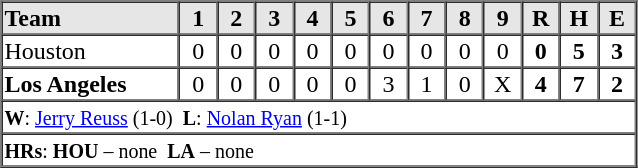<table border=1 cellspacing=0 width=425 style="margin-left:3em;">
<tr style="text-align:center; background-color:#e6e6e6;">
<th style="text-align:left" width=28%>Team</th>
<th width=6%>1</th>
<th width=6%>2</th>
<th width=6%>3</th>
<th width=6%>4</th>
<th width=6%>5</th>
<th width=6%>6</th>
<th width=6%>7</th>
<th width=6%>8</th>
<th width=6%>9</th>
<th width=6%>R</th>
<th width=6%>H</th>
<th width=6%>E</th>
</tr>
<tr style="text-align:center;">
<td style="text-align:left">Houston</td>
<td>0</td>
<td>0</td>
<td>0</td>
<td>0</td>
<td>0</td>
<td>0</td>
<td>0</td>
<td>0</td>
<td>0</td>
<td><strong>0</strong></td>
<td><strong>5</strong></td>
<td><strong>3</strong></td>
</tr>
<tr style="text-align:center;">
<td style="text-align:left"><strong>Los Angeles</strong></td>
<td>0</td>
<td>0</td>
<td>0</td>
<td>0</td>
<td>0</td>
<td>3</td>
<td>1</td>
<td>0</td>
<td>X</td>
<td><strong>4</strong></td>
<td><strong>7</strong></td>
<td><strong>2</strong></td>
</tr>
<tr style="text-align:left;">
<td colspan=13><small><strong>W</strong>: <a href='#'>Jerry Reuss</a> (1-0)  <strong>L</strong>: <a href='#'>Nolan Ryan</a> (1-1)  </small></td>
</tr>
<tr style="text-align:left;">
<td colspan=13><small><strong>HRs</strong>: <strong>HOU</strong> – none  <strong>LA</strong> – none</small></td>
</tr>
</table>
